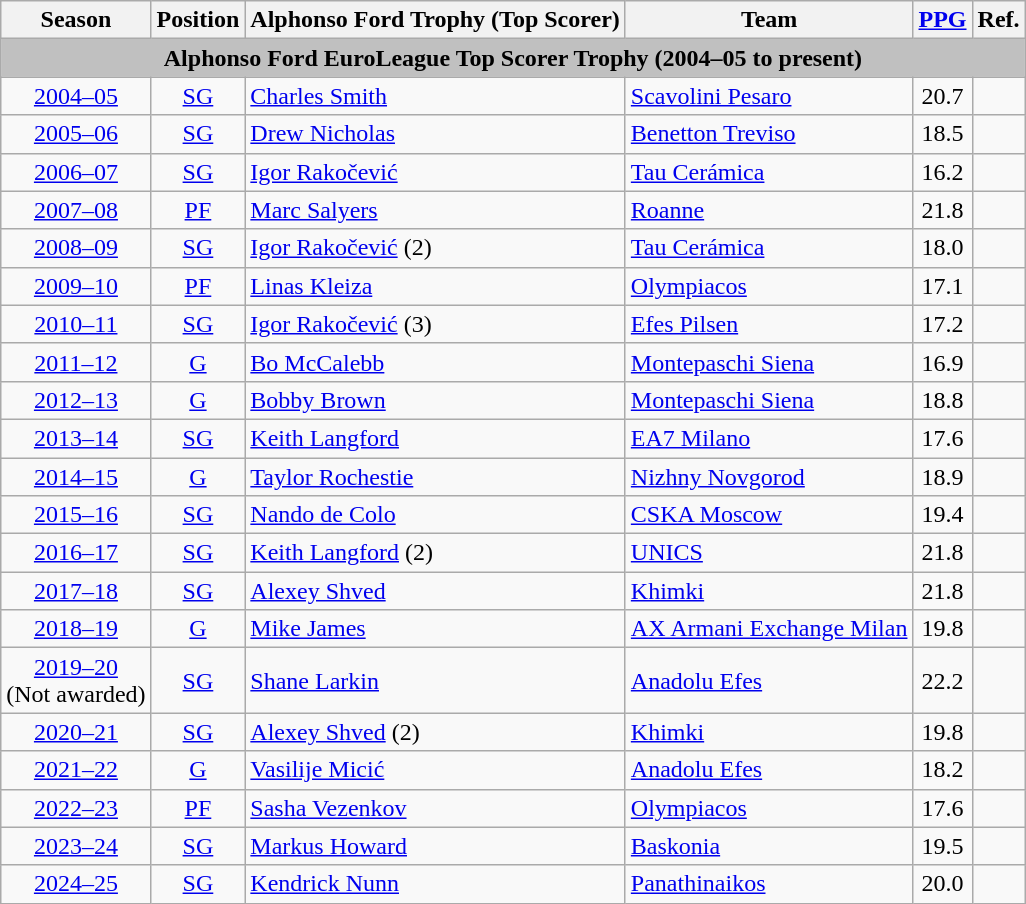<table class="wikitable sortable">
<tr>
<th>Season</th>
<th>Position</th>
<th>Alphonso Ford Trophy (Top Scorer)</th>
<th>Team</th>
<th><a href='#'>PPG</a></th>
<th>Ref.</th>
</tr>
<tr>
<th colspan="6" style="text-align:center;background-color:silver;">Alphonso Ford EuroLeague Top Scorer Trophy (2004–05 to present)</th>
</tr>
<tr>
<td style="text-align:center;"><a href='#'>2004–05</a></td>
<td style="text-align:center;"><a href='#'>SG</a></td>
<td> <a href='#'>Charles Smith</a></td>
<td> <a href='#'>Scavolini Pesaro</a></td>
<td style="text-align:center;">20.7</td>
<td></td>
</tr>
<tr>
<td style="text-align:center;"><a href='#'>2005–06</a></td>
<td style="text-align:center;"><a href='#'>SG</a></td>
<td> <a href='#'>Drew Nicholas</a></td>
<td> <a href='#'>Benetton Treviso</a></td>
<td style="text-align:center;">18.5</td>
<td></td>
</tr>
<tr>
<td style="text-align:center;"><a href='#'>2006–07</a></td>
<td style="text-align:center;"><a href='#'>SG</a></td>
<td> <a href='#'>Igor Rakočević</a></td>
<td> <a href='#'>Tau Cerámica</a></td>
<td style="text-align:center;">16.2</td>
<td></td>
</tr>
<tr>
<td style="text-align:center;"><a href='#'>2007–08</a></td>
<td style="text-align:center;"><a href='#'>PF</a></td>
<td> <a href='#'>Marc Salyers</a></td>
<td> <a href='#'>Roanne</a></td>
<td style="text-align:center;">21.8</td>
<td></td>
</tr>
<tr>
<td style="text-align:center;"><a href='#'>2008–09</a></td>
<td style="text-align:center;"><a href='#'>SG</a></td>
<td> <a href='#'>Igor Rakočević</a> (2)</td>
<td> <a href='#'>Tau Cerámica</a></td>
<td style="text-align:center;">18.0</td>
<td></td>
</tr>
<tr>
<td style="text-align:center;"><a href='#'>2009–10</a></td>
<td style="text-align:center;"><a href='#'>PF</a></td>
<td> <a href='#'>Linas Kleiza</a></td>
<td> <a href='#'>Olympiacos</a></td>
<td style="text-align:center;">17.1</td>
<td></td>
</tr>
<tr>
<td style="text-align:center;"><a href='#'>2010–11</a></td>
<td style="text-align:center;"><a href='#'>SG</a></td>
<td> <a href='#'>Igor Rakočević</a> (3)</td>
<td> <a href='#'>Efes Pilsen</a></td>
<td style="text-align:center;">17.2</td>
<td style="text-align:center;"></td>
</tr>
<tr>
<td style="text-align:center;"><a href='#'>2011–12</a></td>
<td style="text-align:center;"><a href='#'>G</a></td>
<td> <a href='#'>Bo McCalebb</a></td>
<td> <a href='#'>Montepaschi Siena</a></td>
<td style="text-align:center;">16.9</td>
<td style="text-align:center;"></td>
</tr>
<tr>
<td style="text-align:center;"><a href='#'>2012–13</a></td>
<td style="text-align:center;"><a href='#'>G</a></td>
<td> <a href='#'>Bobby Brown</a></td>
<td> <a href='#'>Montepaschi Siena</a></td>
<td style="text-align:center;">18.8</td>
<td style="text-align:center;"></td>
</tr>
<tr>
<td style="text-align:center;"><a href='#'>2013–14</a></td>
<td style="text-align:center;"><a href='#'>SG</a></td>
<td> <a href='#'>Keith Langford</a></td>
<td> <a href='#'>EA7 Milano</a></td>
<td style="text-align:center;">17.6</td>
<td style="text-align:center;"></td>
</tr>
<tr>
<td style="text-align:center;"><a href='#'>2014–15</a></td>
<td style="text-align:center;"><a href='#'>G</a></td>
<td> <a href='#'>Taylor Rochestie</a></td>
<td> <a href='#'>Nizhny Novgorod</a></td>
<td style="text-align:center;">18.9</td>
<td></td>
</tr>
<tr>
<td style="text-align:center;"><a href='#'>2015–16</a></td>
<td style="text-align:center;"><a href='#'>SG</a></td>
<td> <a href='#'>Nando de Colo</a></td>
<td> <a href='#'>CSKA Moscow</a></td>
<td style="text-align:center;">19.4</td>
<td style="text-align:center;"></td>
</tr>
<tr>
<td style="text-align:center;"><a href='#'>2016–17</a></td>
<td style="text-align:center;"><a href='#'>SG</a></td>
<td> <a href='#'>Keith Langford</a> (2)</td>
<td> <a href='#'>UNICS</a></td>
<td style="text-align:center;">21.8</td>
<td style="text-align:center;"></td>
</tr>
<tr>
<td style="text-align:center;"><a href='#'>2017–18</a></td>
<td style="text-align:center;"><a href='#'>SG</a></td>
<td> <a href='#'>Alexey Shved</a></td>
<td> <a href='#'>Khimki</a></td>
<td style="text-align:center;">21.8</td>
<td style="text-align:center;"></td>
</tr>
<tr>
<td style="text-align:center;"><a href='#'>2018–19</a></td>
<td style="text-align:center;"><a href='#'>G</a></td>
<td> <a href='#'>Mike James</a></td>
<td> <a href='#'>AX Armani Exchange Milan</a></td>
<td style="text-align:center;">19.8</td>
<td style="text-align:center;"></td>
</tr>
<tr>
<td style="text-align:center;"><a href='#'>2019–20</a><br>(Not awarded)</td>
<td style="text-align:center;"><a href='#'>SG</a></td>
<td> <a href='#'>Shane Larkin</a></td>
<td> <a href='#'>Anadolu Efes</a></td>
<td style="text-align:center;">22.2</td>
<td></td>
</tr>
<tr>
<td style="text-align:center;"><a href='#'>2020–21</a></td>
<td style="text-align:center;"><a href='#'>SG</a></td>
<td> <a href='#'>Alexey Shved</a> (2)</td>
<td> <a href='#'>Khimki</a></td>
<td style="text-align:center;">19.8</td>
<td style="text-align:center;"></td>
</tr>
<tr>
<td style="text-align:center;"><a href='#'>2021–22</a></td>
<td style="text-align:center;"><a href='#'>G</a></td>
<td> <a href='#'>Vasilije Micić</a></td>
<td> <a href='#'>Anadolu Efes</a></td>
<td style="text-align:center;">18.2</td>
<td style="text-align:center;"></td>
</tr>
<tr>
<td style="text-align:center;"><a href='#'>2022–23</a></td>
<td style="text-align:center;"><a href='#'>PF</a></td>
<td> <a href='#'>Sasha Vezenkov</a></td>
<td> <a href='#'>Olympiacos</a></td>
<td style="text-align:center;">17.6</td>
<td style="text-align:center;"></td>
</tr>
<tr>
<td style="text-align:center;"><a href='#'>2023–24</a></td>
<td style="text-align:center;"><a href='#'>SG</a></td>
<td> <a href='#'>Markus Howard</a></td>
<td> <a href='#'>Baskonia</a></td>
<td style="text-align:center;">19.5</td>
<td style="text-align:center;"></td>
</tr>
<tr>
<td style="text-align:center;"><a href='#'>2024–25</a></td>
<td style="text-align:center;"><a href='#'>SG</a></td>
<td> <a href='#'>Kendrick Nunn</a></td>
<td> <a href='#'>Panathinaikos</a></td>
<td style="text-align:center;">20.0</td>
<td style="text-align:center;"></td>
</tr>
</table>
